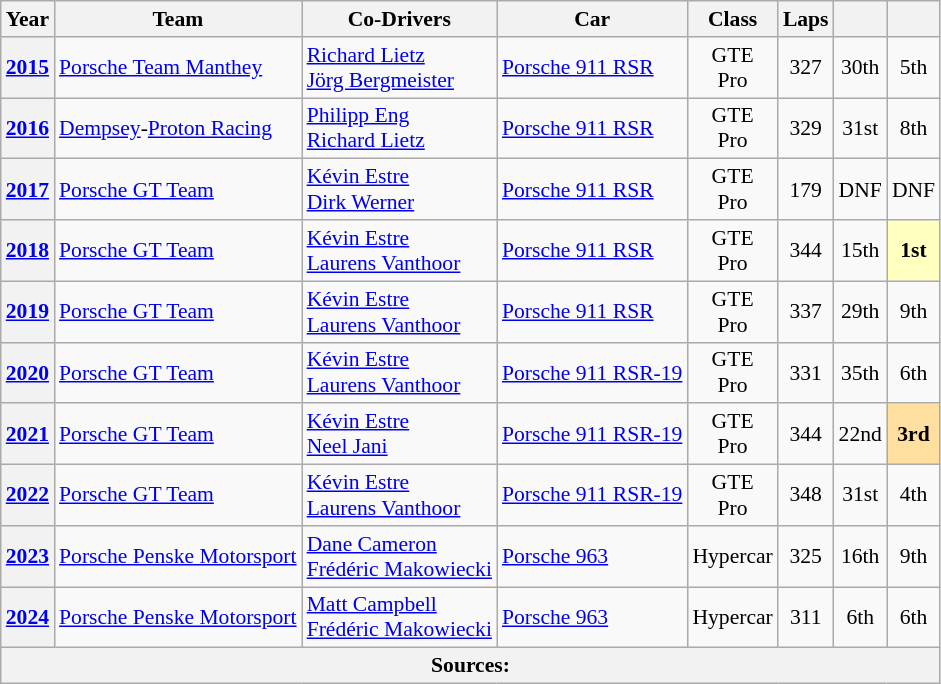<table class="wikitable" style="text-align:center; font-size:90%">
<tr>
<th>Year</th>
<th>Team</th>
<th>Co-Drivers</th>
<th>Car</th>
<th>Class</th>
<th>Laps</th>
<th></th>
<th></th>
</tr>
<tr>
<th><a href='#'>2015</a></th>
<td align="left"> <a href='#'>Porsche Team Manthey</a></td>
<td align="left"> <a href='#'>Richard Lietz</a><br> <a href='#'>Jörg Bergmeister</a></td>
<td align="left" nowrap><a href='#'>Porsche 911 RSR</a></td>
<td>GTE<br>Pro</td>
<td>327</td>
<td>30th</td>
<td>5th</td>
</tr>
<tr>
<th><a href='#'>2016</a></th>
<td align="left"> <a href='#'>Dempsey</a>-<a href='#'>Proton Racing</a></td>
<td align="left"> <a href='#'>Philipp Eng</a><br> <a href='#'>Richard Lietz</a></td>
<td align="left"><a href='#'>Porsche 911 RSR</a></td>
<td>GTE<br>Pro</td>
<td>329</td>
<td>31st</td>
<td>8th</td>
</tr>
<tr>
<th><a href='#'>2017</a></th>
<td align="left"> <a href='#'>Porsche GT Team</a></td>
<td align="left"> <a href='#'>Kévin Estre</a><br> <a href='#'>Dirk Werner</a></td>
<td align="left"><a href='#'>Porsche 911 RSR</a></td>
<td>GTE<br>Pro</td>
<td>179</td>
<td>DNF</td>
<td>DNF</td>
</tr>
<tr>
<th><a href='#'>2018</a></th>
<td align="left"> <a href='#'>Porsche GT Team</a></td>
<td align="left"> <a href='#'>Kévin Estre</a><br> <a href='#'>Laurens Vanthoor</a></td>
<td align="left"><a href='#'>Porsche 911 RSR</a></td>
<td>GTE<br>Pro</td>
<td>344</td>
<td>15th</td>
<td style="background:#FFFFBF;"><strong>1st</strong></td>
</tr>
<tr>
<th><a href='#'>2019</a></th>
<td align="left"> <a href='#'>Porsche GT Team</a></td>
<td align="left"> <a href='#'>Kévin Estre</a><br> <a href='#'>Laurens Vanthoor</a></td>
<td align="left"><a href='#'>Porsche 911 RSR</a></td>
<td>GTE<br>Pro</td>
<td>337</td>
<td>29th</td>
<td>9th</td>
</tr>
<tr>
<th><a href='#'>2020</a></th>
<td align="left"> <a href='#'>Porsche GT Team</a></td>
<td align="left"> <a href='#'>Kévin Estre</a><br> <a href='#'>Laurens Vanthoor</a></td>
<td align="left"><a href='#'>Porsche 911 RSR-19</a></td>
<td>GTE<br>Pro</td>
<td>331</td>
<td>35th</td>
<td>6th</td>
</tr>
<tr>
<th><a href='#'>2021</a></th>
<td align="left"> <a href='#'>Porsche GT Team</a></td>
<td align="left"> <a href='#'>Kévin Estre</a><br> <a href='#'>Neel Jani</a></td>
<td align="left"><a href='#'>Porsche 911 RSR-19</a></td>
<td>GTE<br>Pro</td>
<td>344</td>
<td>22nd</td>
<td style="background:#FFDF9F;"><strong>3rd</strong></td>
</tr>
<tr>
<th><a href='#'>2022</a></th>
<td align="left"> <a href='#'>Porsche GT Team</a></td>
<td align="left"> <a href='#'>Kévin Estre</a><br> <a href='#'>Laurens Vanthoor</a></td>
<td align="left" nowrap><a href='#'>Porsche 911 RSR-19</a></td>
<td>GTE<br>Pro</td>
<td>348</td>
<td>31st</td>
<td>4th</td>
</tr>
<tr>
<th><a href='#'>2023</a></th>
<td align="left"> <a href='#'>Porsche Penske Motorsport</a></td>
<td align="left"> <a href='#'>Dane Cameron</a><br> <a href='#'>Frédéric Makowiecki</a></td>
<td align="left"><a href='#'>Porsche 963</a></td>
<td>Hypercar</td>
<td>325</td>
<td>16th</td>
<td>9th</td>
</tr>
<tr>
<th><a href='#'>2024</a></th>
<td align="left" nowrap> <a href='#'>Porsche Penske Motorsport</a></td>
<td align="left" nowrap> <a href='#'>Matt Campbell</a><br> <a href='#'>Frédéric Makowiecki</a></td>
<td align="left"><a href='#'>Porsche 963</a></td>
<td>Hypercar</td>
<td>311</td>
<td>6th</td>
<td>6th</td>
</tr>
<tr>
<th colspan="8">Sources:</th>
</tr>
</table>
